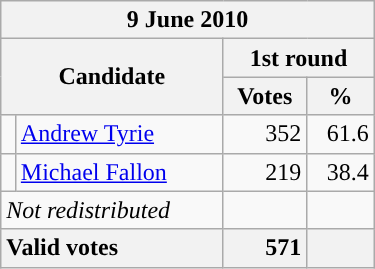<table class="wikitable" style="min-width:250px">
<tr>
<th colspan="4">9 June 2010</th>
</tr>
<tr>
<th colspan="2" rowspan="2">Candidate</th>
<th colspan="2">1st round</th>
</tr>
<tr>
<th>Votes</th>
<th>%</th>
</tr>
<tr>
<td style="color:inherit;background-color: "></td>
<td><a href='#'>Andrew Tyrie</a></td>
<td align="right">352</td>
<td align="right">61.6</td>
</tr>
<tr>
<td style="color:inherit;background-color: "></td>
<td><a href='#'>Michael Fallon</a></td>
<td align="right">219</td>
<td align="right">38.4</td>
</tr>
<tr>
<td colspan="2"><em>Not redistributed</em></td>
<td align="right"></td>
<td align="right"></td>
</tr>
<tr>
<th style="text-align:left;" colspan="2"><strong>Valid votes</strong></th>
<th style="text-align:right;">571</th>
<th style="text-align:right;"></th>
</tr>
</table>
